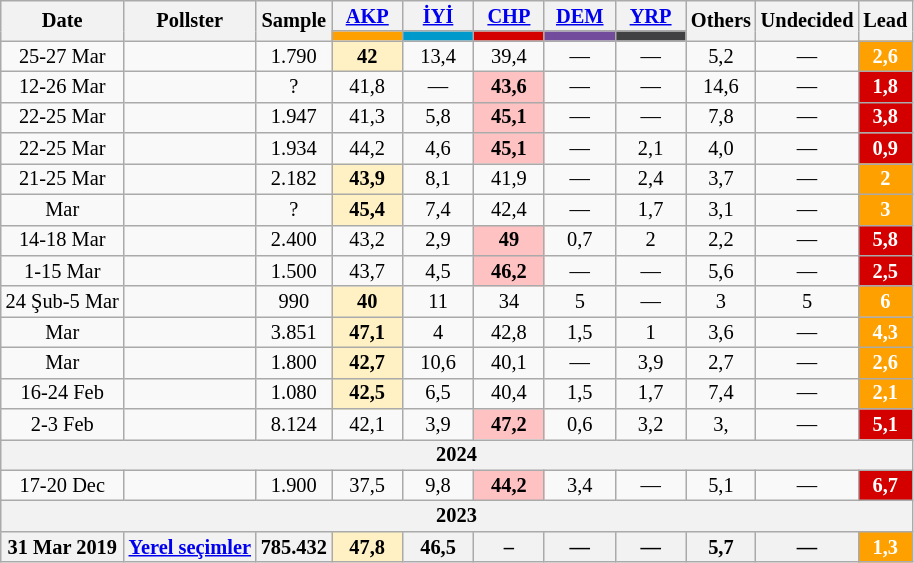<table class="wikitable mw-collapsible" style="text-align:center; font-size:85%; line-height:14px;">
<tr>
<th rowspan="2">Date</th>
<th rowspan="2">Pollster</th>
<th rowspan="2">Sample</th>
<th style="width:3em;"><a href='#'>AKP</a></th>
<th style="width:3em;"><a href='#'>İYİ</a></th>
<th style="width:3em;"><a href='#'>CHP</a></th>
<th style="width:3em;"><a href='#'>DEM</a></th>
<th style="width:3em;"><a href='#'>YRP</a></th>
<th rowspan="2">Others</th>
<th rowspan="2">Undecided</th>
<th rowspan="2">Lead</th>
</tr>
<tr>
<th style="background:#fda000;"></th>
<th style="background:#0099cc;"></th>
<th style="background:#d40000;"></th>
<th style="background:#734B9C;"></th>
<th style="background:#414042;"></th>
</tr>
<tr>
<td>25-27 Mar</td>
<td></td>
<td>1.790</td>
<td style="background:#FFF1C4"><strong>42</strong></td>
<td>13,4</td>
<td>39,4</td>
<td>—</td>
<td>—</td>
<td>5,2</td>
<td>—</td>
<th style="background:#fda000; color:white;">2,6</th>
</tr>
<tr>
<td>12-26 Mar</td>
<td></td>
<td>?</td>
<td>41,8</td>
<td>—</td>
<td style="background:#FFC2C2"><strong>43,6</strong></td>
<td>—</td>
<td>—</td>
<td>14,6</td>
<td>—</td>
<th style="background:#d40000; color:white;">1,8</th>
</tr>
<tr>
<td>22-25 Mar</td>
<td></td>
<td>1.947</td>
<td>41,3</td>
<td>5,8</td>
<td style="background:#FFC2C2"><strong>45,1</strong></td>
<td>—</td>
<td>—</td>
<td>7,8</td>
<td>—</td>
<th style="background:#d40000; color:white;">3,8</th>
</tr>
<tr>
<td>22-25 Mar</td>
<td></td>
<td>1.934</td>
<td>44,2</td>
<td>4,6</td>
<td style="background:#FFC2C2"><strong>45,1</strong></td>
<td>—</td>
<td>2,1</td>
<td>4,0</td>
<td>—</td>
<th style="background:#d40000; color:white;">0,9</th>
</tr>
<tr>
<td>21-25 Mar</td>
<td></td>
<td>2.182</td>
<td style="background:#FFF1C4"><strong>43,9</strong></td>
<td>8,1</td>
<td>41,9</td>
<td>—</td>
<td>2,4</td>
<td>3,7</td>
<td>—</td>
<th style="background:#fda000; color:white;">2</th>
</tr>
<tr>
<td>Mar</td>
<td></td>
<td>?</td>
<td style="background:#FFF1C4"><strong>45,4</strong></td>
<td>7,4</td>
<td>42,4</td>
<td>—</td>
<td>1,7</td>
<td>3,1</td>
<td>—</td>
<th style="background:#fda000; color:white;">3</th>
</tr>
<tr>
<td>14-18 Mar</td>
<td></td>
<td>2.400</td>
<td>43,2</td>
<td>2,9</td>
<td style="background:#FFC2C2"><strong>49</strong></td>
<td>0,7</td>
<td>2</td>
<td>2,2</td>
<td>—</td>
<th style="background:#d40000; color:white;">5,8</th>
</tr>
<tr>
<td>1-15 Mar</td>
<td></td>
<td>1.500</td>
<td>43,7</td>
<td>4,5</td>
<td style="background:#FFC2C2"><strong>46,2</strong></td>
<td>—</td>
<td>—</td>
<td>5,6</td>
<td>—</td>
<th style="background:#d40000; color:white;">2,5</th>
</tr>
<tr>
<td>24 Şub-5 Mar</td>
<td></td>
<td>990</td>
<td style="background:#FFF1C4"><strong>40</strong></td>
<td>11</td>
<td>34</td>
<td>5</td>
<td>—</td>
<td>3</td>
<td>5</td>
<th style="background:#fda000; color:white;">6</th>
</tr>
<tr>
<td>Mar</td>
<td></td>
<td>3.851</td>
<td style="background:#FFF1C4"><strong>47,1</strong></td>
<td>4</td>
<td>42,8</td>
<td>1,5</td>
<td>1</td>
<td>3,6</td>
<td>—</td>
<th style="background:#fda000; color:white;">4,3</th>
</tr>
<tr>
<td>Mar</td>
<td></td>
<td>1.800</td>
<td style="background:#FFF1C4"><strong>42,7</strong></td>
<td>10,6</td>
<td>40,1</td>
<td>—</td>
<td>3,9</td>
<td>2,7</td>
<td>—</td>
<th style="background:#fda000; color:white;">2,6</th>
</tr>
<tr>
<td>16-24 Feb</td>
<td></td>
<td>1.080</td>
<td style="background:#FFF1C4"><strong>42,5</strong></td>
<td>6,5</td>
<td>40,4</td>
<td>1,5</td>
<td>1,7</td>
<td>7,4</td>
<td>—</td>
<th style="background:#fda000; color:white;">2,1</th>
</tr>
<tr>
<td>2-3 Feb</td>
<td></td>
<td>8.124</td>
<td>42,1</td>
<td>3,9</td>
<td style="background:#FFC2C2"><strong>47,2</strong></td>
<td>0,6</td>
<td>3,2</td>
<td>3,</td>
<td>—</td>
<th style="background:#d40000; color:white;">5,1</th>
</tr>
<tr>
<th colspan="11">2024</th>
</tr>
<tr>
<td>17-20 Dec</td>
<td></td>
<td>1.900</td>
<td>37,5</td>
<td>9,8</td>
<td style="background:#FFC2C2"><strong>44,2</strong></td>
<td>3,4</td>
<td>—</td>
<td>5,1</td>
<td>—</td>
<th style="background:#d40000; color:white;">6,7</th>
</tr>
<tr>
<th colspan="11">2023</th>
</tr>
<tr>
<th>31 Mar 2019</th>
<th><a href='#'>Yerel seçimler</a></th>
<th>785.432</th>
<td style="background:#FFF1C4"><strong>47,8</strong></td>
<th>46,5</th>
<th>–</th>
<th>—</th>
<th>—</th>
<th>5,7</th>
<th>—</th>
<th style="background:#fda000; color:white;">1,3</th>
</tr>
</table>
